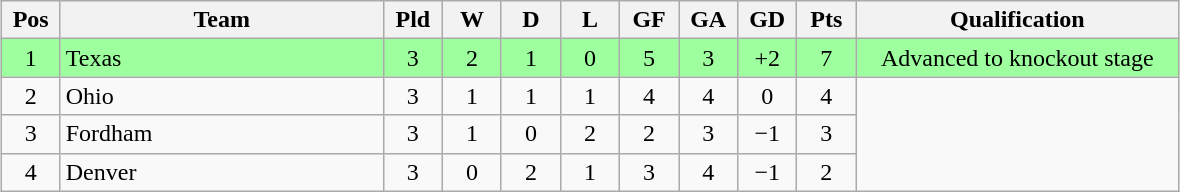<table class="wikitable" style="text-align:center; margin: 1em auto">
<tr>
<th style="width:2em">Pos</th>
<th style="width:13em">Team</th>
<th style="width:2em">Pld</th>
<th style="width:2em">W</th>
<th style="width:2em">D</th>
<th style="width:2em">L</th>
<th style="width:2em">GF</th>
<th style="width:2em">GA</th>
<th style="width:2em">GD</th>
<th style="width:2em">Pts</th>
<th style="width:13em">Qualification</th>
</tr>
<tr bgcolor="#9eff9e">
<td>1</td>
<td style="text-align:left">Texas</td>
<td>3</td>
<td>2</td>
<td>1</td>
<td>0</td>
<td>5</td>
<td>3</td>
<td>+2</td>
<td>7</td>
<td>Advanced to knockout stage</td>
</tr>
<tr>
<td>2</td>
<td style="text-align:left">Ohio</td>
<td>3</td>
<td>1</td>
<td>1</td>
<td>1</td>
<td>4</td>
<td>4</td>
<td>0</td>
<td>4</td>
</tr>
<tr>
<td>3</td>
<td style="text-align:left">Fordham</td>
<td>3</td>
<td>1</td>
<td>0</td>
<td>2</td>
<td>2</td>
<td>3</td>
<td>−1</td>
<td>3</td>
</tr>
<tr>
<td>4</td>
<td style="text-align:left">Denver</td>
<td>3</td>
<td>0</td>
<td>2</td>
<td>1</td>
<td>3</td>
<td>4</td>
<td>−1</td>
<td>2</td>
</tr>
</table>
